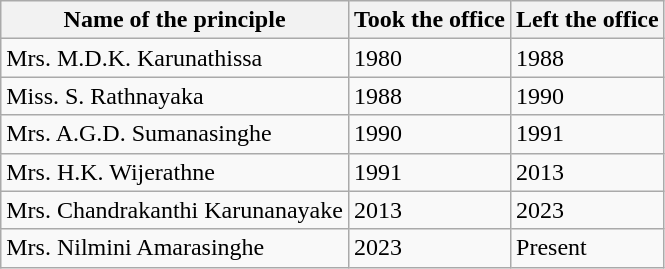<table class="wikitable">
<tr>
<th>Name of the principle</th>
<th>Took the office</th>
<th>Left the office</th>
</tr>
<tr>
<td>Mrs. M.D.K. Karunathissa</td>
<td>1980</td>
<td>1988</td>
</tr>
<tr>
<td>Miss. S. Rathnayaka</td>
<td>1988</td>
<td>1990</td>
</tr>
<tr>
<td>Mrs. A.G.D. Sumanasinghe</td>
<td>1990</td>
<td>1991</td>
</tr>
<tr>
<td>Mrs. H.K. Wijerathne</td>
<td>1991</td>
<td>2013</td>
</tr>
<tr>
<td>Mrs. Chandrakanthi Karunanayake</td>
<td>2013</td>
<td>2023</td>
</tr>
<tr>
<td>Mrs. Nilmini Amarasinghe</td>
<td>2023</td>
<td>Present</td>
</tr>
</table>
